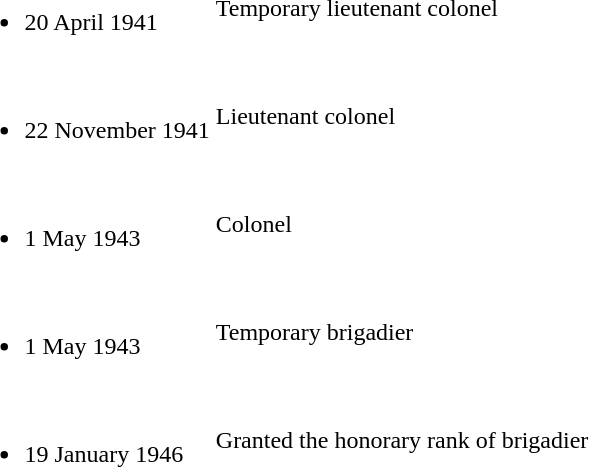<table>
<tr>
<td><br><ul><li>20 April 1941</li></ul></td>
<td>Temporary lieutenant colonel</td>
</tr>
<tr>
<td><br><ul><li>22 November 1941</li></ul></td>
<td>Lieutenant colonel</td>
</tr>
<tr>
<td><br><ul><li>1 May 1943</li></ul></td>
<td>Colonel</td>
</tr>
<tr>
<td><br><ul><li>1 May 1943</li></ul></td>
<td>Temporary brigadier</td>
</tr>
<tr>
<td><br><ul><li>19 January 1946</li></ul></td>
<td>Granted the honorary rank of brigadier</td>
</tr>
</table>
